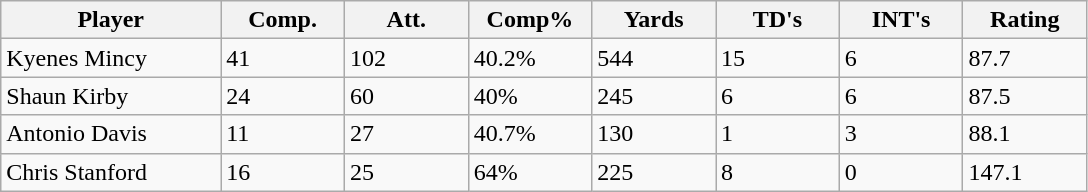<table class="wikitable sortable">
<tr>
<th bgcolor="#DDDDFF" width="16%">Player</th>
<th bgcolor="#DDDDFF" width="9%">Comp.</th>
<th bgcolor="#DDDDFF" width="9%">Att.</th>
<th bgcolor="#DDDDFF" width="9%">Comp%</th>
<th bgcolor="#DDDDFF" width="9%">Yards</th>
<th bgcolor="#DDDDFF" width="9%">TD's</th>
<th bgcolor="#DDDDFF" width="9%">INT's</th>
<th bgcolor="#DDDDFF" width="9%">Rating</th>
</tr>
<tr>
<td>Kyenes Mincy</td>
<td>41</td>
<td>102</td>
<td>40.2%</td>
<td>544</td>
<td>15</td>
<td>6</td>
<td>87.7</td>
</tr>
<tr>
<td>Shaun Kirby</td>
<td>24</td>
<td>60</td>
<td>40%</td>
<td>245</td>
<td>6</td>
<td>6</td>
<td>87.5</td>
</tr>
<tr>
<td>Antonio Davis</td>
<td>11</td>
<td>27</td>
<td>40.7%</td>
<td>130</td>
<td>1</td>
<td>3</td>
<td>88.1</td>
</tr>
<tr>
<td>Chris Stanford</td>
<td>16</td>
<td>25</td>
<td>64%</td>
<td>225</td>
<td>8</td>
<td>0</td>
<td>147.1</td>
</tr>
</table>
